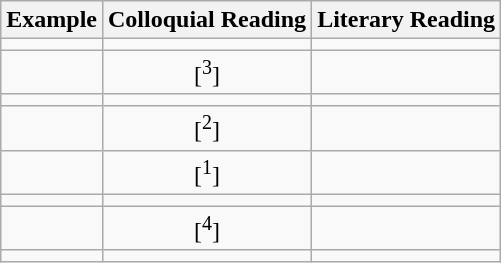<table class="wikitable" align="middle" style="text-align:center">
<tr>
<th>Example</th>
<th>Colloquial Reading</th>
<th>Literary Reading</th>
</tr>
<tr>
<td></td>
<td></td>
<td></td>
</tr>
<tr>
<td></td>
<td>[<sup>3</sup>]<br></td>
<td></td>
</tr>
<tr>
<td></td>
<td></td>
<td></td>
</tr>
<tr>
<td></td>
<td>[<sup>2</sup>]</td>
<td></td>
</tr>
<tr>
<td></td>
<td>[<sup>1</sup>]</td>
<td></td>
</tr>
<tr>
<td></td>
<td></td>
<td></td>
</tr>
<tr>
<td></td>
<td>[<sup>4</sup>]</td>
<td></td>
</tr>
<tr>
<td></td>
<td></td>
<td></td>
</tr>
</table>
